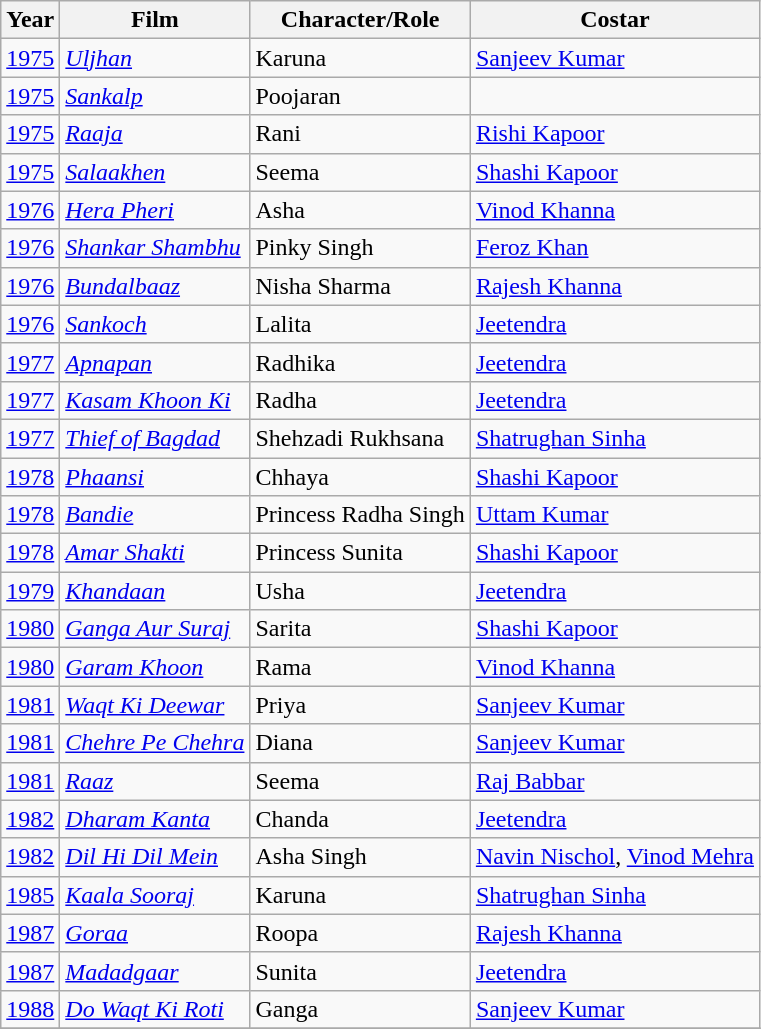<table class="wikitable">
<tr>
<th>Year</th>
<th>Film</th>
<th>Character/Role</th>
<th>Costar</th>
</tr>
<tr>
<td><a href='#'>1975</a></td>
<td><em><a href='#'>Uljhan</a></em></td>
<td>Karuna</td>
<td><a href='#'>Sanjeev Kumar</a></td>
</tr>
<tr>
<td><a href='#'>1975</a></td>
<td><em><a href='#'>Sankalp</a></em></td>
<td>Poojaran</td>
<td></td>
</tr>
<tr>
<td><a href='#'>1975</a></td>
<td><em><a href='#'>Raaja</a></em></td>
<td>Rani</td>
<td><a href='#'>Rishi Kapoor</a></td>
</tr>
<tr>
<td><a href='#'>1975</a></td>
<td><em><a href='#'>Salaakhen</a></em></td>
<td>Seema</td>
<td><a href='#'>Shashi Kapoor</a></td>
</tr>
<tr>
<td><a href='#'>1976</a></td>
<td><em><a href='#'>Hera Pheri</a></em></td>
<td>Asha</td>
<td><a href='#'>Vinod Khanna</a></td>
</tr>
<tr>
<td><a href='#'>1976</a></td>
<td><em><a href='#'>Shankar Shambhu</a></em></td>
<td>Pinky Singh</td>
<td><a href='#'>Feroz Khan</a></td>
</tr>
<tr>
<td><a href='#'>1976</a></td>
<td><em><a href='#'>Bundalbaaz</a></em></td>
<td>Nisha Sharma</td>
<td><a href='#'>Rajesh Khanna</a></td>
</tr>
<tr>
<td><a href='#'>1976</a></td>
<td><em><a href='#'>Sankoch</a></em></td>
<td>Lalita</td>
<td><a href='#'>Jeetendra</a></td>
</tr>
<tr>
<td><a href='#'>1977</a></td>
<td><em><a href='#'>Apnapan</a></em></td>
<td>Radhika</td>
<td><a href='#'>Jeetendra</a></td>
</tr>
<tr>
<td><a href='#'>1977</a></td>
<td><em><a href='#'>Kasam Khoon Ki</a></em></td>
<td>Radha</td>
<td><a href='#'>Jeetendra</a></td>
</tr>
<tr>
<td><a href='#'>1977</a></td>
<td><em><a href='#'>Thief of Bagdad</a></em></td>
<td>Shehzadi Rukhsana</td>
<td><a href='#'>Shatrughan Sinha</a></td>
</tr>
<tr>
<td><a href='#'>1978</a></td>
<td><em><a href='#'>Phaansi</a></em></td>
<td>Chhaya</td>
<td><a href='#'>Shashi Kapoor</a></td>
</tr>
<tr>
<td><a href='#'>1978</a></td>
<td><em><a href='#'>Bandie</a></em></td>
<td>Princess Radha Singh</td>
<td><a href='#'>Uttam Kumar</a></td>
</tr>
<tr>
<td><a href='#'>1978</a></td>
<td><em><a href='#'>Amar Shakti</a></em></td>
<td>Princess Sunita</td>
<td><a href='#'>Shashi Kapoor</a></td>
</tr>
<tr>
<td><a href='#'>1979</a></td>
<td><em><a href='#'>Khandaan</a></em></td>
<td>Usha</td>
<td><a href='#'>Jeetendra</a></td>
</tr>
<tr>
<td><a href='#'>1980</a></td>
<td><em><a href='#'>Ganga Aur Suraj</a></em></td>
<td>Sarita</td>
<td><a href='#'>Shashi Kapoor</a></td>
</tr>
<tr>
<td><a href='#'>1980</a></td>
<td><em><a href='#'>Garam Khoon</a></em></td>
<td>Rama</td>
<td><a href='#'>Vinod Khanna</a></td>
</tr>
<tr>
<td><a href='#'>1981</a></td>
<td><em><a href='#'>Waqt Ki Deewar</a></em></td>
<td>Priya</td>
<td><a href='#'>Sanjeev Kumar</a></td>
</tr>
<tr>
<td><a href='#'>1981</a></td>
<td><em><a href='#'>Chehre Pe Chehra</a></em></td>
<td>Diana</td>
<td><a href='#'>Sanjeev Kumar</a></td>
</tr>
<tr>
<td><a href='#'>1981</a></td>
<td><em><a href='#'>Raaz</a></em></td>
<td>Seema</td>
<td><a href='#'>Raj Babbar</a></td>
</tr>
<tr>
<td><a href='#'>1982</a></td>
<td><em><a href='#'>Dharam Kanta</a></em></td>
<td>Chanda</td>
<td><a href='#'>Jeetendra</a></td>
</tr>
<tr>
<td><a href='#'>1982</a></td>
<td><em><a href='#'>Dil Hi Dil Mein</a></em></td>
<td>Asha Singh</td>
<td><a href='#'>Navin Nischol</a>, <a href='#'>Vinod Mehra</a></td>
</tr>
<tr>
<td><a href='#'>1985</a></td>
<td><em><a href='#'>Kaala Sooraj</a></em></td>
<td>Karuna</td>
<td><a href='#'>Shatrughan Sinha</a></td>
</tr>
<tr>
<td><a href='#'>1987</a></td>
<td><em><a href='#'>Goraa</a></em></td>
<td>Roopa</td>
<td><a href='#'>Rajesh Khanna</a></td>
</tr>
<tr>
<td><a href='#'>1987</a></td>
<td><em><a href='#'>Madadgaar</a></em></td>
<td>Sunita</td>
<td><a href='#'>Jeetendra</a></td>
</tr>
<tr>
<td><a href='#'>1988</a></td>
<td><em><a href='#'>Do Waqt Ki Roti</a></em></td>
<td>Ganga</td>
<td><a href='#'>Sanjeev Kumar</a></td>
</tr>
<tr>
</tr>
</table>
